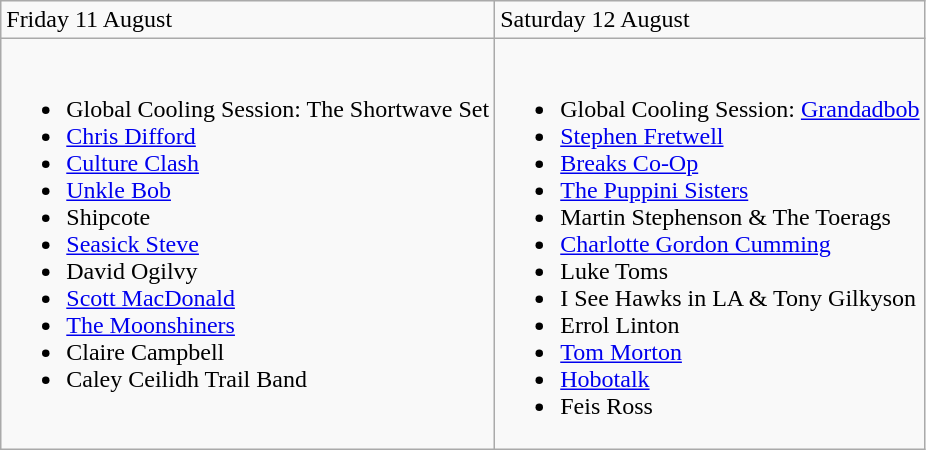<table class="wikitable">
<tr>
<td>Friday 11 August</td>
<td>Saturday 12 August</td>
</tr>
<tr valign="top">
<td><br><ul><li>Global Cooling Session: The Shortwave Set</li><li><a href='#'>Chris Difford</a></li><li><a href='#'>Culture Clash</a></li><li><a href='#'>Unkle Bob</a></li><li>Shipcote</li><li><a href='#'>Seasick Steve</a></li><li>David Ogilvy</li><li><a href='#'>Scott MacDonald</a></li><li><a href='#'>The Moonshiners</a></li><li>Claire Campbell</li><li>Caley Ceilidh Trail Band</li></ul></td>
<td><br><ul><li>Global Cooling Session: <a href='#'>Grandadbob</a></li><li><a href='#'>Stephen Fretwell</a></li><li><a href='#'>Breaks Co-Op</a></li><li><a href='#'>The Puppini Sisters</a></li><li>Martin Stephenson & The Toerags</li><li><a href='#'>Charlotte Gordon Cumming</a></li><li>Luke Toms</li><li>I See Hawks in LA & Tony Gilkyson</li><li>Errol Linton</li><li><a href='#'>Tom Morton</a></li><li><a href='#'>Hobotalk</a></li><li>Feis Ross</li></ul></td>
</tr>
</table>
